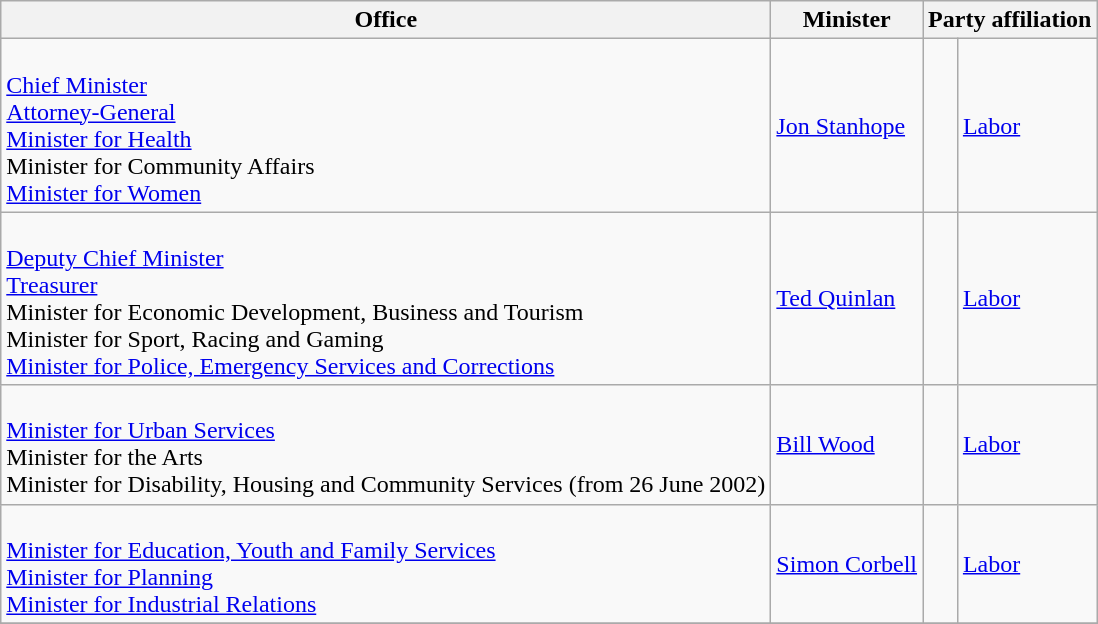<table class="wikitable">
<tr>
<th>Office</th>
<th>Minister</th>
<th colspan=2>Party affiliation</th>
</tr>
<tr>
<td><br><a href='#'>Chief Minister</a><br>
<a href='#'>Attorney-General</a><br>
<a href='#'>Minister for Health</a><br>
Minister for Community Affairs<br>
<a href='#'>Minister for Women</a></td>
<td><a href='#'>Jon Stanhope</a></td>
<td> </td>
<td><a href='#'>Labor</a></td>
</tr>
<tr>
<td><br><a href='#'>Deputy Chief Minister</a><br>
<a href='#'>Treasurer</a><br>
Minister for Economic Development, Business and Tourism<br>
Minister for Sport, Racing and Gaming<br>
<a href='#'>Minister for Police, Emergency Services and Corrections</a></td>
<td><a href='#'>Ted Quinlan</a></td>
<td> </td>
<td><a href='#'>Labor</a></td>
</tr>
<tr>
<td><br><a href='#'>Minister for Urban Services</a><br>
Minister for the Arts<br>
Minister for Disability, Housing and Community Services (from 26 June 2002)</td>
<td><a href='#'>Bill Wood</a></td>
<td> </td>
<td><a href='#'>Labor</a></td>
</tr>
<tr>
<td><br><a href='#'>Minister for Education, Youth and Family Services</a><br>
<a href='#'>Minister for Planning</a><br>
<a href='#'>Minister for Industrial Relations</a></td>
<td><a href='#'>Simon Corbell</a></td>
<td> </td>
<td><a href='#'>Labor</a></td>
</tr>
<tr>
</tr>
</table>
